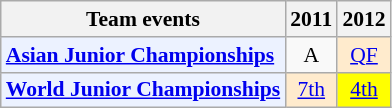<table class="wikitable" style="font-size: 90%; text-align:center">
<tr>
<th>Team events</th>
<th>2011</th>
<th>2012</th>
</tr>
<tr>
<td bgcolor="#ECF2FF"; align="left"><strong><a href='#'>Asian Junior Championships</a></strong></td>
<td>A</td>
<td bgcolor=FFEBCD><a href='#'>QF</a></td>
</tr>
<tr>
<td bgcolor="#ECF2FF"; align="left"><strong><a href='#'>World Junior Championships</a></strong></td>
<td bgcolor=FFEBCD><a href='#'>7th</a></td>
<td bgcolor=FFFF00><a href='#'>4th</a></td>
</tr>
</table>
